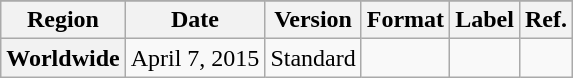<table class="wikitable plainrowheaders">
<tr>
</tr>
<tr>
<th scope="col">Region</th>
<th scope="col">Date</th>
<th scope="col">Version</th>
<th scope="col">Format</th>
<th scope="col">Label</th>
<th scope="col">Ref.</th>
</tr>
<tr>
<th scope="row">Worldwide</th>
<td>April 7, 2015</td>
<td>Standard</td>
<td></td>
<td></td>
<td></td>
</tr>
</table>
